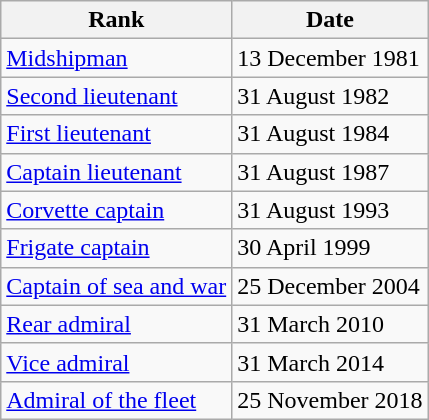<table class="wikitable">
<tr>
<th>Rank</th>
<th>Date</th>
</tr>
<tr>
<td> <a href='#'>Midshipman</a></td>
<td>13 December 1981</td>
</tr>
<tr>
<td> <a href='#'>Second lieutenant</a></td>
<td>31 August 1982</td>
</tr>
<tr>
<td> <a href='#'>First lieutenant</a></td>
<td>31 August 1984</td>
</tr>
<tr>
<td> <a href='#'>Captain lieutenant</a></td>
<td>31 August 1987</td>
</tr>
<tr>
<td> <a href='#'>Corvette captain</a></td>
<td>31 August 1993</td>
</tr>
<tr>
<td> <a href='#'>Frigate captain</a></td>
<td>30 April 1999</td>
</tr>
<tr>
<td> <a href='#'>Captain of sea and war</a></td>
<td>25 December 2004</td>
</tr>
<tr>
<td> <a href='#'>Rear admiral</a></td>
<td>31 March 2010</td>
</tr>
<tr>
<td> <a href='#'>Vice admiral</a></td>
<td>31 March 2014</td>
</tr>
<tr>
<td> <a href='#'>Admiral of the fleet</a></td>
<td>25 November 2018</td>
</tr>
</table>
